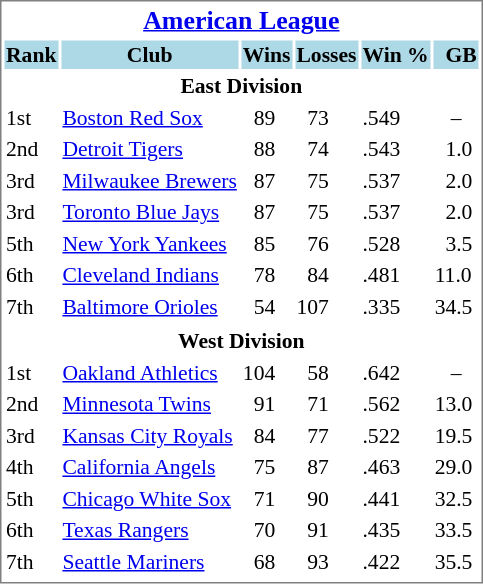<table cellpadding="1" style="width:auto;font-size: 90%; border: 1px solid gray;">
<tr align="center" style="font-size: larger;">
<th colspan=6><a href='#'>American League</a></th>
</tr>
<tr style="background:lightblue;">
<th>Rank</th>
<th>Club</th>
<th>Wins</th>
<th>Losses</th>
<th>Win %</th>
<th>  GB</th>
</tr>
<tr align="center" style="vertical-align: middle;" style="background:lightblue;">
<th colspan=6>East Division</th>
</tr>
<tr>
<td>1st</td>
<td><a href='#'>Boston Red Sox</a></td>
<td>  89</td>
<td>  73</td>
<td>.549</td>
<td>   –</td>
</tr>
<tr>
<td>2nd</td>
<td><a href='#'>Detroit Tigers</a></td>
<td>  88</td>
<td>  74</td>
<td>.543</td>
<td>  1.0</td>
</tr>
<tr>
<td>3rd</td>
<td><a href='#'>Milwaukee Brewers</a></td>
<td>  87</td>
<td>  75</td>
<td>.537</td>
<td>  2.0</td>
</tr>
<tr>
<td>3rd</td>
<td><a href='#'>Toronto Blue Jays</a></td>
<td>  87</td>
<td>  75</td>
<td>.537</td>
<td>  2.0</td>
</tr>
<tr>
<td>5th</td>
<td><a href='#'>New York Yankees</a></td>
<td>  85</td>
<td>  76</td>
<td>.528</td>
<td>  3.5</td>
</tr>
<tr>
<td>6th</td>
<td><a href='#'>Cleveland Indians</a></td>
<td>  78</td>
<td>  84</td>
<td>.481</td>
<td>11.0</td>
</tr>
<tr>
<td>7th</td>
<td><a href='#'>Baltimore Orioles</a></td>
<td>  54</td>
<td>107</td>
<td>.335</td>
<td>34.5</td>
</tr>
<tr>
</tr>
<tr align="center" style="vertical-align: middle;" style="background:lightblue;">
<th colspan=6>West Division</th>
</tr>
<tr>
<td>1st</td>
<td><a href='#'>Oakland Athletics</a></td>
<td>104</td>
<td>  58</td>
<td>.642</td>
<td>   –</td>
</tr>
<tr>
<td>2nd</td>
<td><a href='#'>Minnesota Twins</a></td>
<td>  91</td>
<td>  71</td>
<td>.562</td>
<td>13.0</td>
</tr>
<tr>
<td>3rd</td>
<td><a href='#'>Kansas City Royals</a></td>
<td>  84</td>
<td>  77</td>
<td>.522</td>
<td>19.5</td>
</tr>
<tr>
<td>4th</td>
<td><a href='#'>California Angels</a></td>
<td>  75</td>
<td>  87</td>
<td>.463</td>
<td>29.0</td>
</tr>
<tr>
<td>5th</td>
<td><a href='#'>Chicago White Sox</a></td>
<td>  71</td>
<td>  90</td>
<td>.441</td>
<td>32.5</td>
</tr>
<tr>
<td>6th</td>
<td><a href='#'>Texas Rangers</a></td>
<td>  70</td>
<td>  91</td>
<td>.435</td>
<td>33.5</td>
</tr>
<tr>
<td>7th</td>
<td><a href='#'>Seattle Mariners</a></td>
<td>  68</td>
<td>  93</td>
<td>.422</td>
<td>35.5</td>
</tr>
<tr>
</tr>
</table>
